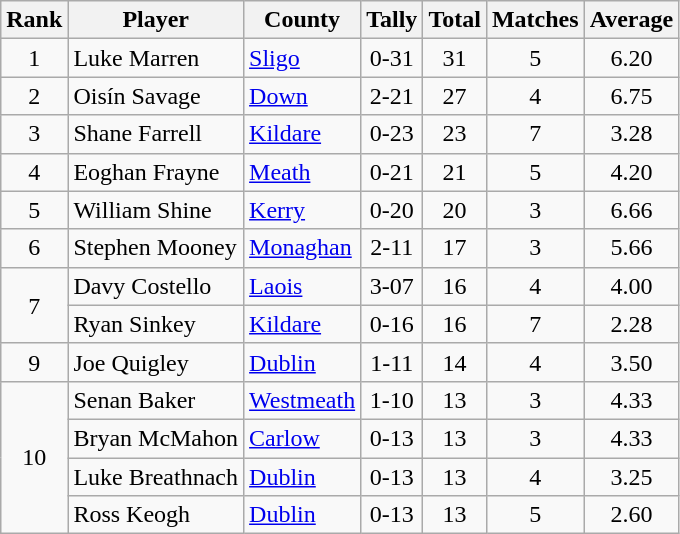<table class="wikitable">
<tr>
<th>Rank</th>
<th>Player</th>
<th>County</th>
<th>Tally</th>
<th>Total</th>
<th>Matches</th>
<th>Average</th>
</tr>
<tr>
<td rowspan="1" style="text-align:center;">1</td>
<td>Luke Marren</td>
<td><a href='#'>Sligo</a></td>
<td align=center>0-31</td>
<td align=center>31</td>
<td align=center>5</td>
<td align=center>6.20</td>
</tr>
<tr>
<td rowspan="1" style="text-align:center;">2</td>
<td>Oisín Savage</td>
<td><a href='#'>Down</a></td>
<td align=center>2-21</td>
<td align=center>27</td>
<td align=center>4</td>
<td align=center>6.75</td>
</tr>
<tr>
<td rowspan="1" style="text-align:center;">3</td>
<td>Shane Farrell</td>
<td><a href='#'>Kildare</a></td>
<td align=center>0-23</td>
<td align=center>23</td>
<td align=center>7</td>
<td align=center>3.28</td>
</tr>
<tr>
<td rowspan="1" style="text-align:center;">4</td>
<td>Eoghan Frayne</td>
<td><a href='#'>Meath</a></td>
<td align=center>0-21</td>
<td align=center>21</td>
<td align=center>5</td>
<td align=center>4.20</td>
</tr>
<tr>
<td rowspan="1" style="text-align:center;">5</td>
<td>William Shine</td>
<td><a href='#'>Kerry</a></td>
<td align=center>0-20</td>
<td align=center>20</td>
<td align=center>3</td>
<td align=center>6.66</td>
</tr>
<tr>
<td rowspan="1" style="text-align:center;">6</td>
<td>Stephen Mooney</td>
<td><a href='#'>Monaghan</a></td>
<td align=center>2-11</td>
<td align=center>17</td>
<td align=center>3</td>
<td align=center>5.66</td>
</tr>
<tr>
<td rowspan="2" style="text-align:center;">7</td>
<td>Davy Costello</td>
<td><a href='#'>Laois</a></td>
<td align=center>3-07</td>
<td align=center>16</td>
<td align=center>4</td>
<td align=center>4.00</td>
</tr>
<tr>
<td>Ryan Sinkey</td>
<td><a href='#'>Kildare</a></td>
<td align=center>0-16</td>
<td align=center>16</td>
<td align=center>7</td>
<td align=center>2.28</td>
</tr>
<tr>
<td rowspan="1" style="text-align:center;">9</td>
<td>Joe Quigley</td>
<td><a href='#'>Dublin</a></td>
<td align=center>1-11</td>
<td align=center>14</td>
<td align=center>4</td>
<td align=center>3.50</td>
</tr>
<tr>
<td rowspan="4" style="text-align:center;">10</td>
<td>Senan Baker</td>
<td><a href='#'>Westmeath</a></td>
<td align=center>1-10</td>
<td align=center>13</td>
<td align=center>3</td>
<td align=center>4.33</td>
</tr>
<tr>
<td>Bryan McMahon</td>
<td><a href='#'>Carlow</a></td>
<td align=center>0-13</td>
<td align=center>13</td>
<td align=center>3</td>
<td align=center>4.33</td>
</tr>
<tr>
<td>Luke Breathnach</td>
<td><a href='#'>Dublin</a></td>
<td align=center>0-13</td>
<td align=center>13</td>
<td align=center>4</td>
<td align=center>3.25</td>
</tr>
<tr>
<td>Ross Keogh</td>
<td><a href='#'>Dublin</a></td>
<td align=center>0-13</td>
<td align=center>13</td>
<td align=center>5</td>
<td align=center>2.60</td>
</tr>
</table>
